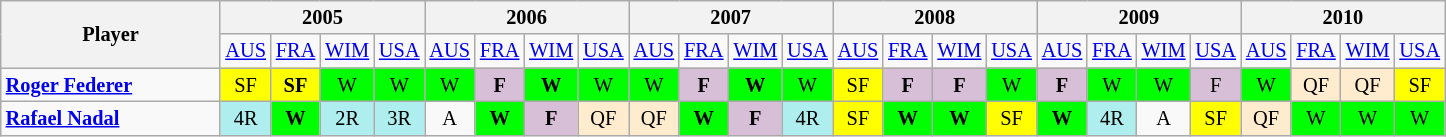<table class=wikitable style=text-align:center;font-size:85%>
<tr>
<th rowspan=2 style=width:140px>Player</th>
<th colspan=4>2005</th>
<th colspan=4>2006</th>
<th colspan=4>2007</th>
<th colspan=4>2008</th>
<th colspan=4>2009</th>
<th colspan=4>2010</th>
</tr>
<tr>
<td><a href='#'>AUS</a></td>
<td><a href='#'>FRA</a></td>
<td><a href='#'>WIM</a></td>
<td><a href='#'>USA</a></td>
<td><a href='#'>AUS</a></td>
<td><a href='#'>FRA</a></td>
<td><a href='#'>WIM</a></td>
<td><a href='#'>USA</a></td>
<td><a href='#'>AUS</a></td>
<td><a href='#'>FRA</a></td>
<td><a href='#'>WIM</a></td>
<td><a href='#'>USA</a></td>
<td><a href='#'>AUS</a></td>
<td><a href='#'>FRA</a></td>
<td><a href='#'>WIM</a></td>
<td><a href='#'>USA</a></td>
<td><a href='#'>AUS</a></td>
<td><a href='#'>FRA</a></td>
<td><a href='#'>WIM</a></td>
<td><a href='#'>USA</a></td>
<td><a href='#'>AUS</a></td>
<td><a href='#'>FRA</a></td>
<td><a href='#'>WIM</a></td>
<td><a href='#'>USA</a></td>
</tr>
<tr>
<td align=left> <strong><a href='#'>Roger Federer</a></strong></td>
<td style="background:yellow;">SF</td>
<td style="background:yellow;"><strong>SF</strong></td>
<td bgcolor=lime>W</td>
<td bgcolor=lime>W</td>
<td bgcolor=lime>W</td>
<td style="background:thistle;"><strong>F</strong></td>
<td bgcolor=lime><strong>W</strong></td>
<td bgcolor=lime>W</td>
<td bgcolor=lime>W</td>
<td style="background:thistle;"><strong>F</strong></td>
<td bgcolor=lime><strong>W</strong></td>
<td bgcolor=lime>W</td>
<td style="background:yellow;">SF</td>
<td style="background:thistle;"><strong>F</strong></td>
<td style="background:thistle;"><strong>F</strong></td>
<td bgcolor=lime>W</td>
<td style="background:thistle;"><strong>F</strong></td>
<td bgcolor=lime>W</td>
<td bgcolor=lime>W</td>
<td style="background:thistle;">F</td>
<td bgcolor=lime>W</td>
<td bgcolor="#ffebcd">QF</td>
<td bgcolor="#ffebcd">QF</td>
<td style="background:yellow;">SF</td>
</tr>
<tr>
<td align=left> <strong><a href='#'>Rafael Nadal</a></strong></td>
<td bgcolor="#afeeee">4R</td>
<td bgcolor=lime><strong>W</strong></td>
<td bgcolor="#afeeee">2R</td>
<td bgcolor="#afeeee">3R</td>
<td>A</td>
<td bgcolor=lime><strong>W</strong></td>
<td style="background:thistle;"><strong>F</strong></td>
<td bgcolor="#ffebcd">QF</td>
<td bgcolor="#ffebcd">QF</td>
<td bgcolor=lime><strong>W</strong></td>
<td style="background:thistle;"><strong>F</strong></td>
<td bgcolor="#afeeee">4R</td>
<td style="background:yellow;">SF</td>
<td bgcolor=lime><strong>W</strong></td>
<td bgcolor=lime><strong>W</strong></td>
<td style="background:yellow;">SF</td>
<td bgcolor=lime><strong>W</strong></td>
<td bgcolor="#afeeee">4R</td>
<td>A</td>
<td style="background:yellow;">SF</td>
<td bgcolor="#ffebcd">QF</td>
<td bgcolor=lime>W</td>
<td bgcolor=lime>W</td>
<td bgcolor=lime>W</td>
</tr>
</table>
